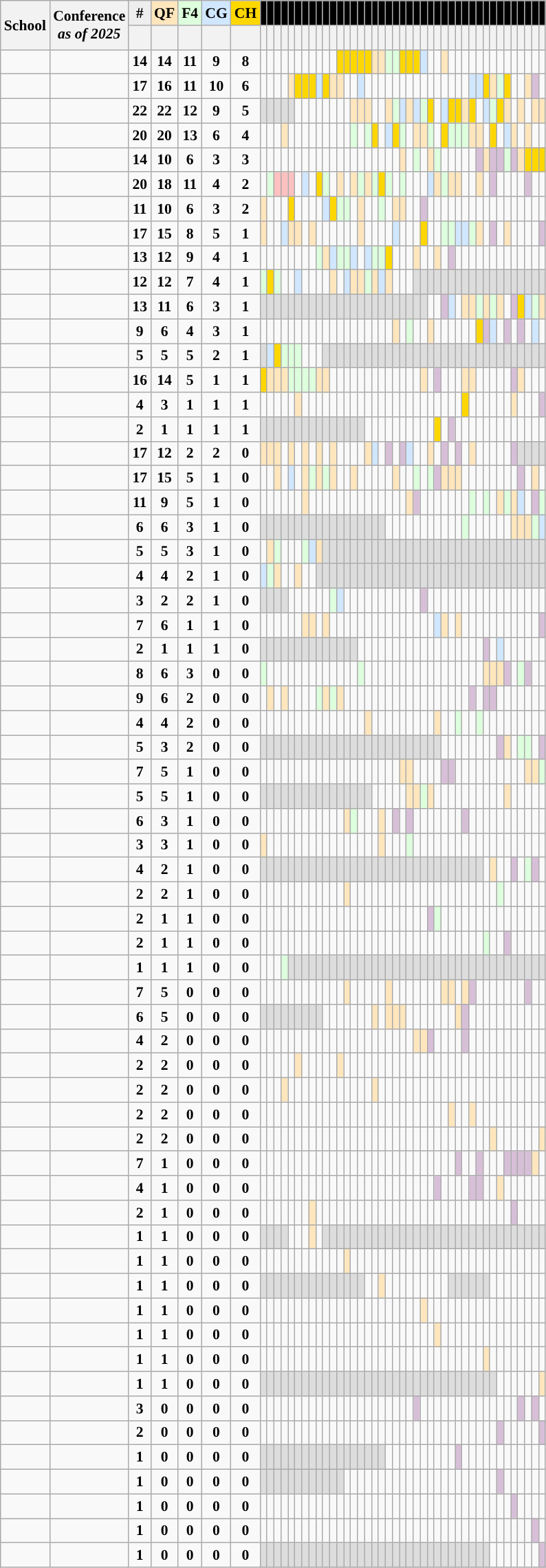<table class="wikitable sortable sticky-table-head sticky-table-col1" style="font-size:90%; text-align: center;">
<tr>
<th rowspan=2>School</th>
<th rowspan=2>Conference<br><em>as of 2025</em></th>
<th style="background: #EEEEEE;">#</th>
<th style="background: #FFE6BD;">QF</th>
<th style="background: #ddffdd;">F4</th>
<th style="background: #D0E7FF;">CG</th>
<th style="background: gold;">CH</th>
<th style="background: black;"><a href='#'></a></th>
<th style="background: black;"><a href='#'></a></th>
<th style="background: black;"><a href='#'></a></th>
<th style="background: black;"><a href='#'></a></th>
<th style="background: black;"><a href='#'></a></th>
<th style="background: black;"><a href='#'></a></th>
<th style="background: black;"><a href='#'></a></th>
<th style="background: black;"><a href='#'></a></th>
<th style="background: black;"><a href='#'></a></th>
<th style="background: black;"><a href='#'></a></th>
<th style="background: black;"><a href='#'></a></th>
<th style="background: black;"><a href='#'></a></th>
<th style="background: black;"><a href='#'></a></th>
<th style="background: black;"><a href='#'></a></th>
<th style="background: black;"><a href='#'></a></th>
<th style="background: black;"><a href='#'></a></th>
<th style="background: black;"><a href='#'></a></th>
<th style="background: black;"><a href='#'></a></th>
<th style="background: black;"><a href='#'></a></th>
<th style="background: black;"><a href='#'></a></th>
<th style="background: black;"><a href='#'></a></th>
<th style="background: black;"><a href='#'></a></th>
<th style="background: black;"><a href='#'></a></th>
<th style="background: black;"><a href='#'></a></th>
<th style="background: black;"><a href='#'></a></th>
<th style="background: black;"><a href='#'></a></th>
<th style="background: black;"><a href='#'></a></th>
<th style="background: black;"><a href='#'></a></th>
<th style="background: black;"><a href='#'></a></th>
<th style="background: black;"><a href='#'></a></th>
<th style="background: black;"><a href='#'></a></th>
<th style="background: black;"><a href='#'></a></th>
<th style="background: black;"><a href='#'></a></th>
<th style="background: black;"><a href='#'></a></th>
<th style="background: black;"><a href='#'></a></th>
<th style="background: black;"><a href='#'></a></th>
<th style="background: black;"><a href='#'></a></th>
<th style="background: black;"><a href='#'></a></th>
<th style="background: black;"><a href='#'></a></th>
<th style="background: black;"><a href='#'></a></th>
<th style="background: black;"><a href='#'></a></th>
</tr>
<tr>
<th class="sticky-table-none"><br></th>
<th></th>
<th></th>
<th></th>
<th></th>
<th></th>
<th></th>
<th></th>
<th></th>
<th></th>
<th></th>
<th></th>
<th></th>
<th></th>
<th></th>
<th></th>
<th></th>
<th></th>
<th></th>
<th></th>
<th></th>
<th></th>
<th></th>
<th></th>
<th></th>
<th></th>
<th></th>
<th></th>
<th></th>
<th></th>
<th></th>
<th></th>
<th></th>
<th></th>
<th></th>
<th></th>
<th></th>
<th></th>
<th></th>
<th></th>
<th></th>
<th></th>
<th></th>
<th></th>
<th></th>
<th></th>
</tr>
<tr>
<td><strong></strong></td>
<td><a href='#'></a></td>
<td><strong>14</strong></td>
<td><strong>14</strong></td>
<td><strong>11</strong></td>
<td><strong>9</strong></td>
<td><strong>8</strong></td>
<td></td>
<td></td>
<td></td>
<td></td>
<td></td>
<td></td>
<td></td>
<td></td>
<td></td>
<td></td>
<td></td>
<td style="background:gold;"><strong></strong></td>
<td style="background:gold;"><strong></strong></td>
<td style="background:gold;"><strong></strong></td>
<td style="background:gold;"><strong></strong></td>
<td style="background:gold;"><strong></strong></td>
<td style="background:#FFE6BD"></td>
<td style="background:#FFE6BD"></td>
<td style="background:#ddffdd"></td>
<td style="background:#ddffdd"></td>
<td style="background:gold;"><strong></strong></td>
<td style="background:gold;"><strong></strong></td>
<td style="background:gold;"><strong></strong></td>
<td style="background:#D0E7FF"></td>
<td></td>
<td></td>
<td style="background:#FFE6BD"></td>
<td></td>
<td></td>
<td></td>
<td></td>
<td></td>
<td></td>
<td></td>
<td></td>
<td></td>
<td></td>
<td></td>
<td></td>
<td></td>
<td></td>
</tr>
<tr>
<td><strong></strong></td>
<td><a href='#'></a></td>
<td><strong>17</strong></td>
<td><strong>16</strong></td>
<td><strong>11</strong></td>
<td><strong>10</strong></td>
<td><strong>6</strong></td>
<td></td>
<td></td>
<td></td>
<td></td>
<td style="background:#FFE6BD"></td>
<td style="background:gold;"><strong></strong></td>
<td style="background:gold;"><strong></strong></td>
<td style="background:gold;"><strong></strong></td>
<td style="background:#D0E7FF"></td>
<td style="background:gold;"><strong></strong></td>
<td style="background:#FFE6BD"></td>
<td style="background:#FFE6BD"></td>
<td></td>
<td></td>
<td style="background:#D0E7FF"></td>
<td></td>
<td></td>
<td></td>
<td></td>
<td></td>
<td></td>
<td></td>
<td></td>
<td></td>
<td></td>
<td></td>
<td></td>
<td></td>
<td></td>
<td></td>
<td style="background:#D0E7FF"></td>
<td style="background:#D0E7FF"></td>
<td style="background:gold;"><strong></strong></td>
<td style="background:#FFE6BD"></td>
<td style="background:#ddffdd"></td>
<td style="background:gold;"><strong></strong></td>
<td></td>
<td></td>
<td style="background:#FFE6BD"></td>
<td style="background:#D8BFD8"></td>
<td></td>
</tr>
<tr>
<td><strong></strong></td>
<td></td>
<td><strong>22</strong></td>
<td><strong>22</strong></td>
<td><strong>12</strong></td>
<td><strong>9</strong></td>
<td><strong>5</strong></td>
<td style="background:#dddddd"><strong></strong></td>
<td style="background:#dddddd"><strong></strong></td>
<td style="background:#dddddd"><strong></strong></td>
<td style="background:#dddddd"><strong></strong></td>
<td style="background:#dddddd"><strong></strong></td>
<td></td>
<td></td>
<td></td>
<td></td>
<td></td>
<td></td>
<td></td>
<td></td>
<td style="background:#FFE6BD"></td>
<td style="background:#FFE6BD"></td>
<td style="background:#FFE6BD"></td>
<td></td>
<td></td>
<td style="background:#FFE6BD"></td>
<td style="background:#ddffdd"></td>
<td style="background:#D0E7FF"></td>
<td style="background:#FFE6BD"></td>
<td style="background:#D0E7FF"></td>
<td style="background:#ddffdd"></td>
<td style="background:gold;"><strong></strong></td>
<td></td>
<td style="background:#D0E7FF"></td>
<td style="background:gold;"><strong></strong></td>
<td style="background:gold;"><strong></strong></td>
<td style="background:#FFE6BD"></td>
<td style="background:gold;"><strong></strong></td>
<td></td>
<td style="background:#D0E7FF"></td>
<td style="background:#ddffdd"></td>
<td style="background:gold;"><strong></strong></td>
<td style="background:#FFE6BD"></td>
<td></td>
<td style="background:#FFE6BD"></td>
<td></td>
<td style="background:#FFE6BD"></td>
<td style="background:#FFE6BD"></td>
</tr>
<tr>
<td><strong></strong></td>
<td></td>
<td><strong>20</strong></td>
<td><strong>20</strong></td>
<td><strong>13</strong></td>
<td><strong>6</strong></td>
<td><strong>4</strong></td>
<td></td>
<td></td>
<td></td>
<td style="background:#FFE6BD"></td>
<td></td>
<td></td>
<td></td>
<td></td>
<td></td>
<td></td>
<td></td>
<td></td>
<td></td>
<td style="background:#ddffdd"></td>
<td></td>
<td style="background:#ddffdd"></td>
<td style="background:gold;"><strong></strong></td>
<td></td>
<td style="background:#D0E7FF"></td>
<td style="background:gold;"><strong></strong></td>
<td style="background:#ddffdd"></td>
<td></td>
<td style="background:#FFE6BD"></td>
<td style="background:#FFE6BD"></td>
<td style="background:#ddffdd"></td>
<td></td>
<td style="background:gold;"><strong></strong></td>
<td style="background:#ddffdd"></td>
<td style="background:#ddffdd"></td>
<td style="background:#ddffdd"></td>
<td style="background:#FFE6BD"></td>
<td style="background:#FFE6BD"></td>
<td></td>
<td style="background:gold;"><strong></strong></td>
<td></td>
<td style="background:#D0E7FF"></td>
<td style="background:#FFE6BD"></td>
<td></td>
<td style="background:#FFE6BD"></td>
<td></td>
<td></td>
</tr>
<tr>
<td><strong></strong></td>
<td></td>
<td><strong>14</strong></td>
<td><strong>10</strong></td>
<td><strong>6</strong></td>
<td><strong>3</strong></td>
<td><strong>3</strong></td>
<td></td>
<td></td>
<td></td>
<td></td>
<td></td>
<td></td>
<td></td>
<td></td>
<td></td>
<td></td>
<td></td>
<td></td>
<td></td>
<td></td>
<td></td>
<td></td>
<td></td>
<td></td>
<td></td>
<td></td>
<td style="background:#FFE6BD"></td>
<td></td>
<td style="background:#ddffdd"></td>
<td></td>
<td style="background:#FFE6BD"></td>
<td style="background:#ddffdd"></td>
<td></td>
<td></td>
<td></td>
<td></td>
<td></td>
<td style="background:#D8BFD8"></td>
<td style="background:#FFE6BD"></td>
<td style="background:#D8BFD8"></td>
<td style="background:#D8BFD8"></td>
<td style="background:#ddffdd"></td>
<td style="background:#D8BFD8"></td>
<td style="background:#FFE6BD"></td>
<td style="background:gold;"><strong></strong></td>
<td style="background:gold;"><strong></strong></td>
<td style="background:gold;"><strong></strong></td>
</tr>
<tr>
<td><strong></strong></td>
<td></td>
<td><strong>20</strong></td>
<td><strong>18</strong></td>
<td><strong>11</strong></td>
<td><strong>4</strong></td>
<td><strong>2</strong></td>
<td></td>
<td style="background:#ddffdd"></td>
<td style="background:#FFC0C0; color:#B00000"></td>
<td style="background:#FFC0C0; color:#B00000"></td>
<td style="background:#FFC0C0; color:#B00000"></td>
<td></td>
<td style="background:#D0E7FF"></td>
<td></td>
<td style="background:gold;"><strong></strong></td>
<td style="background:#ddffdd"></td>
<td></td>
<td style="background:#FFE6BD"></td>
<td></td>
<td style="background:#FFE6BD"></td>
<td style="background:#ddffdd"></td>
<td style="background:#FFE6BD"></td>
<td style="background:#ddffdd"></td>
<td style="background:gold;"><strong></strong></td>
<td style="background:#ddffdd"></td>
<td></td>
<td style="background:#ddffdd"></td>
<td></td>
<td></td>
<td></td>
<td style="background:#D0E7FF"></td>
<td style="background:#FFE6BD"></td>
<td style="background:#ddffdd"></td>
<td style="background:#FFE6BD"></td>
<td style="background:#FFE6BD"></td>
<td></td>
<td></td>
<td style="background:#FFE6BD"></td>
<td></td>
<td style="background:#D8BFD8"></td>
<td></td>
<td></td>
<td></td>
<td></td>
<td style="background:#D8BFD8"></td>
<td></td>
<td></td>
</tr>
<tr>
<td><strong></strong></td>
<td><a href='#'></a></td>
<td><strong>11</strong></td>
<td><strong>10</strong></td>
<td><strong>6</strong></td>
<td><strong>3</strong></td>
<td><strong>2</strong></td>
<td style="background:#FFE6BD"></td>
<td></td>
<td></td>
<td></td>
<td style="background:gold;"><strong></strong></td>
<td></td>
<td></td>
<td></td>
<td></td>
<td style="background:#D0E7FF"></td>
<td style="background:gold;"><strong></strong></td>
<td style="background:#ddffdd"></td>
<td style="background:#ddffdd"></td>
<td></td>
<td style="background:#FFE6BD"></td>
<td></td>
<td></td>
<td style="background:#ddffdd"></td>
<td></td>
<td style="background:#FFE6BD"></td>
<td style="background:#FFE6BD"></td>
<td></td>
<td></td>
<td style="background:#D8BFD8"></td>
<td></td>
<td></td>
<td></td>
<td></td>
<td></td>
<td></td>
<td></td>
<td></td>
<td></td>
<td></td>
<td></td>
<td></td>
<td></td>
<td></td>
<td></td>
<td></td>
<td></td>
</tr>
<tr>
<td><strong></strong></td>
<td></td>
<td><strong>17</strong></td>
<td><strong>15</strong></td>
<td><strong>8</strong></td>
<td><strong>5</strong></td>
<td><strong>1</strong></td>
<td style="background:#FFE6BD"></td>
<td></td>
<td></td>
<td style="background:#D0E7FF"></td>
<td style="background:#FFE6BD"></td>
<td style="background:#FFE6BD"></td>
<td></td>
<td style="background:#FFE6BD"></td>
<td></td>
<td></td>
<td></td>
<td></td>
<td></td>
<td></td>
<td style="background:#FFE6BD"></td>
<td></td>
<td></td>
<td></td>
<td></td>
<td style="background:#D0E7FF"></td>
<td></td>
<td></td>
<td></td>
<td style="background:gold;"><strong></strong></td>
<td></td>
<td></td>
<td style="background:#ddffdd"></td>
<td style="background:#ddffdd"></td>
<td style="background:#D0E7FF"></td>
<td style="background:#D0E7FF"></td>
<td style="background:#ddffdd"></td>
<td style="background:#FFE6BD"></td>
<td></td>
<td style="background:#D8BFD8"></td>
<td></td>
<td style="background:#FFE6BD"></td>
<td></td>
<td></td>
<td></td>
<td></td>
<td style="background:#D8BFD8"></td>
</tr>
<tr>
<td><strong></strong></td>
<td><a href='#'></a></td>
<td><strong>13</strong></td>
<td><strong>12</strong></td>
<td><strong>9</strong></td>
<td><strong>4</strong></td>
<td><strong>1</strong></td>
<td></td>
<td></td>
<td></td>
<td></td>
<td></td>
<td></td>
<td></td>
<td></td>
<td style="background:#ddffdd"></td>
<td style="background:#FFE6BD"></td>
<td style="background:#D0E7FF"></td>
<td style="background:#ddffdd"></td>
<td style="background:#ddffdd"></td>
<td style="background:#D0E7FF"></td>
<td></td>
<td style="background:#D0E7FF"></td>
<td style="background:#ddffdd"></td>
<td style="background:#ddffdd"></td>
<td style="background:gold;"><strong></strong></td>
<td></td>
<td></td>
<td></td>
<td style="background:#FFE6BD"></td>
<td></td>
<td></td>
<td style="background:#FFE6BD"></td>
<td></td>
<td style="background:#D8BFD8"></td>
<td></td>
<td></td>
<td></td>
<td></td>
<td></td>
<td></td>
<td></td>
<td></td>
<td></td>
<td></td>
<td></td>
<td></td>
<td></td>
</tr>
<tr>
<td><em></em></td>
<td><em><a href='#'></a></em></td>
<td><strong>12</strong></td>
<td><strong>12</strong></td>
<td><strong>7</strong></td>
<td><strong>4</strong></td>
<td><strong>1</strong></td>
<td style="background:#ddffdd"></td>
<td style="background:gold;"><strong></strong></td>
<td style="background:#ddffdd"></td>
<td></td>
<td></td>
<td style="background:#D0E7FF"></td>
<td></td>
<td></td>
<td></td>
<td></td>
<td style="background:#FFE6BD"></td>
<td></td>
<td style="background:#D0E7FF"></td>
<td style="background:#FFE6BD"></td>
<td style="background:#FFE6BD"></td>
<td style="background:#ddffdd"></td>
<td style="background:#FFE6BD"></td>
<td style="background:#D0E7FF"></td>
<td style="background:#FFE6BD"></td>
<td></td>
<td></td>
<td></td>
<td style="background:#dddddd"><strong></strong></td>
<td style="background:#dddddd"><strong></strong></td>
<td style="background:#dddddd"><strong></strong></td>
<td style="background:#dddddd"><strong></strong></td>
<td style="background:#dddddd"><strong></strong></td>
<td style="background:#dddddd"><strong></strong></td>
<td style="background:#dddddd"><strong></strong></td>
<td style="background:#dddddd"><strong></strong></td>
<td style="background:#dddddd"><strong></strong></td>
<td style="background:#dddddd"><strong></strong></td>
<td style="background:#dddddd"><strong></strong></td>
<td style="background:#dddddd"><strong></strong></td>
<td style="background:#dddddd"><strong></strong></td>
<td style="background:#dddddd"><strong></strong></td>
<td style="background:#dddddd"><strong></strong></td>
<td style="background:#dddddd"><strong></strong></td>
<td style="background:#dddddd"><strong></strong></td>
<td style="background:#dddddd"><strong></strong></td>
<td style="background:#dddddd"><strong></strong></td>
</tr>
<tr>
<td><strong></strong></td>
<td></td>
<td><strong>13</strong></td>
<td><strong>11</strong></td>
<td><strong>6</strong></td>
<td><strong>3</strong></td>
<td><strong>1</strong></td>
<td style="background:#dddddd"><strong></strong></td>
<td style="background:#dddddd"><strong></strong></td>
<td style="background:#dddddd"><strong></strong></td>
<td style="background:#dddddd"><strong></strong></td>
<td style="background:#dddddd"><strong></strong></td>
<td style="background:#dddddd"><strong></strong></td>
<td style="background:#dddddd"><strong></strong></td>
<td style="background:#dddddd"><strong></strong></td>
<td style="background:#dddddd"><strong></strong></td>
<td style="background:#dddddd"><strong></strong></td>
<td style="background:#dddddd"><strong></strong></td>
<td style="background:#dddddd"><strong></strong></td>
<td style="background:#dddddd"><strong></strong></td>
<td style="background:#dddddd"><strong></strong></td>
<td style="background:#dddddd"><strong></strong></td>
<td style="background:#dddddd"><strong></strong></td>
<td style="background:#dddddd"><strong></strong></td>
<td style="background:#dddddd"><strong></strong></td>
<td style="background:#dddddd"><strong></strong></td>
<td style="background:#dddddd"><strong></strong></td>
<td style="background:#dddddd"><strong></strong></td>
<td style="background:#dddddd"><strong></strong></td>
<td style="background:#dddddd"><strong></strong></td>
<td style="background:#dddddd"><strong></strong></td>
<td></td>
<td></td>
<td style="background:#D8BFD8"></td>
<td style="background:#D0E7FF"></td>
<td></td>
<td style="background:#FFE6BD"></td>
<td style="background:#FFE6BD"></td>
<td style="background:#ddffdd"></td>
<td style="background:#FFE6BD"></td>
<td style="background:#ddffdd"></td>
<td style="background:#FFE6BD"></td>
<td></td>
<td style="background:#D8BFD8"></td>
<td style="background:gold;"><strong></strong></td>
<td style="background:#D0E7FF"></td>
<td style="background:#ddffdd"></td>
<td style="background:#FFE6BD"></td>
</tr>
<tr>
<td><strong></strong></td>
<td><a href='#'></a></td>
<td><strong>9</strong></td>
<td><strong>6</strong></td>
<td><strong>4</strong></td>
<td><strong>3</strong></td>
<td><strong>1</strong></td>
<td></td>
<td></td>
<td></td>
<td></td>
<td></td>
<td></td>
<td></td>
<td></td>
<td></td>
<td></td>
<td></td>
<td></td>
<td></td>
<td></td>
<td></td>
<td></td>
<td></td>
<td></td>
<td></td>
<td style="background:#FFE6BD"></td>
<td></td>
<td style="background:#ddffdd"></td>
<td></td>
<td></td>
<td style="background:#FFE6BD"></td>
<td></td>
<td></td>
<td></td>
<td></td>
<td></td>
<td></td>
<td style="background:gold;"><strong></strong></td>
<td style="background:#D8BFD8"></td>
<td style="background:#D0E7FF"></td>
<td></td>
<td style="background:#D8BFD8"></td>
<td></td>
<td style="background:#D8BFD8"></td>
<td></td>
<td style="background:#D0E7FF"></td>
<td></td>
</tr>
<tr>
<td><em></em></td>
<td><em><a href='#'></a></em></td>
<td><strong>5</strong></td>
<td><strong>5</strong></td>
<td><strong>5</strong></td>
<td><strong>2</strong></td>
<td><strong>1</strong></td>
<td style="background:#dddddd"><strong></strong></td>
<td style="background:#D0E7FF"></td>
<td style="background:gold;"><strong></strong></td>
<td style="background:#ddffdd"></td>
<td style="background:#ddffdd"></td>
<td style="background:#ddffdd"></td>
<td></td>
<td></td>
<td></td>
<td style="background:#dddddd"><strong></strong></td>
<td style="background:#dddddd"><strong></strong></td>
<td style="background:#dddddd"><strong></strong></td>
<td style="background:#dddddd"><strong></strong></td>
<td style="background:#dddddd"><strong></strong></td>
<td style="background:#dddddd"><strong></strong></td>
<td style="background:#dddddd"><strong></strong></td>
<td style="background:#dddddd"><strong></strong></td>
<td style="background:#dddddd"><strong></strong></td>
<td style="background:#dddddd"><strong></strong></td>
<td style="background:#dddddd"><strong></strong></td>
<td style="background:#dddddd"><strong></strong></td>
<td style="background:#dddddd"><strong></strong></td>
<td style="background:#dddddd"><strong></strong></td>
<td style="background:#dddddd"><strong></strong></td>
<td style="background:#dddddd"><strong></strong></td>
<td style="background:#dddddd"><strong></strong></td>
<td style="background:#dddddd"><strong></strong></td>
<td style="background:#dddddd"><strong></strong></td>
<td style="background:#dddddd"><strong></strong></td>
<td style="background:#dddddd"><strong></strong></td>
<td style="background:#dddddd"><strong></strong></td>
<td style="background:#dddddd"><strong></strong></td>
<td style="background:#dddddd"><strong></strong></td>
<td style="background:#dddddd"><strong></strong></td>
<td style="background:#dddddd"><strong></strong></td>
<td style="background:#dddddd"><strong></strong></td>
<td style="background:#dddddd"><strong></strong></td>
<td style="background:#dddddd"><strong></strong></td>
<td style="background:#dddddd"><strong></strong></td>
<td style="background:#dddddd"><strong></strong></td>
<td style="background:#dddddd"><strong></strong></td>
</tr>
<tr>
<td><strong></strong></td>
<td></td>
<td><strong>16</strong></td>
<td><strong>14</strong></td>
<td><strong>5</strong></td>
<td><strong>1</strong></td>
<td><strong>1</strong></td>
<td style="background:gold;"><strong></strong></td>
<td style="background:#FFE6BD"></td>
<td style="background:#FFE6BD"></td>
<td style="background:#FFE6BD"></td>
<td style="background:#ddffdd"></td>
<td style="background:#ddffdd"></td>
<td style="background:#ddffdd"></td>
<td style="background:#ddffdd"></td>
<td style="background:#FFE6BD"></td>
<td style="background:#FFE6BD"></td>
<td></td>
<td></td>
<td></td>
<td></td>
<td></td>
<td></td>
<td></td>
<td></td>
<td></td>
<td></td>
<td></td>
<td></td>
<td></td>
<td style="background:#FFE6BD"></td>
<td></td>
<td style="background:#D8BFD8"></td>
<td></td>
<td></td>
<td></td>
<td style="background:#FFE6BD"></td>
<td style="background:#FFE6BD"></td>
<td></td>
<td></td>
<td></td>
<td></td>
<td></td>
<td style="background:#D8BFD8"></td>
<td style="background:#FFE6BD"></td>
<td></td>
<td></td>
<td></td>
</tr>
<tr>
<td><strong></strong></td>
<td><a href='#'></a></td>
<td><strong>4</strong></td>
<td><strong>3</strong></td>
<td><strong>1</strong></td>
<td><strong>1</strong></td>
<td><strong>1</strong></td>
<td></td>
<td></td>
<td></td>
<td></td>
<td></td>
<td style="background:#FFE6BD"></td>
<td></td>
<td></td>
<td></td>
<td></td>
<td></td>
<td></td>
<td></td>
<td></td>
<td></td>
<td></td>
<td></td>
<td></td>
<td></td>
<td></td>
<td></td>
<td></td>
<td></td>
<td></td>
<td></td>
<td></td>
<td></td>
<td></td>
<td></td>
<td style="background:gold;"><strong></strong></td>
<td></td>
<td></td>
<td></td>
<td></td>
<td></td>
<td></td>
<td style="background:#FFE6BD"></td>
<td></td>
<td></td>
<td></td>
<td style="background:#D8BFD8"></td>
</tr>
<tr>
<td><strong></strong></td>
<td></td>
<td><strong>2</strong></td>
<td><strong>1</strong></td>
<td><strong>1</strong></td>
<td><strong>1</strong></td>
<td><strong>1</strong></td>
<td style="background:#dddddd"><strong></strong></td>
<td style="background:#dddddd"><strong></strong></td>
<td style="background:#dddddd"><strong></strong></td>
<td style="background:#dddddd"><strong></strong></td>
<td style="background:#dddddd"><strong></strong></td>
<td style="background:#dddddd"><strong></strong></td>
<td style="background:#dddddd"><strong></strong></td>
<td style="background:#dddddd"><strong></strong></td>
<td style="background:#dddddd"><strong></strong></td>
<td style="background:#dddddd"><strong></strong></td>
<td style="background:#dddddd"><strong></strong></td>
<td style="background:#dddddd"><strong></strong></td>
<td style="background:#dddddd"><strong></strong></td>
<td style="background:#dddddd"><strong></strong></td>
<td style="background:#dddddd"><strong></strong></td>
<td></td>
<td></td>
<td></td>
<td></td>
<td></td>
<td></td>
<td></td>
<td></td>
<td></td>
<td></td>
<td style="background:gold;"><strong></strong></td>
<td></td>
<td style="background:#D8BFD8"></td>
<td></td>
<td></td>
<td></td>
<td></td>
<td></td>
<td></td>
<td></td>
<td></td>
<td></td>
<td></td>
<td></td>
<td></td>
<td></td>
</tr>
<tr>
<td><em></em></td>
<td><em><a href='#'></a></em></td>
<td><strong>17</strong></td>
<td><strong>12</strong></td>
<td><strong>2</strong></td>
<td><strong>2</strong></td>
<td><strong>0</strong></td>
<td style="background:#FFE6BD"></td>
<td style="background:#FFE6BD"></td>
<td style="background:#FFE6BD"></td>
<td></td>
<td style="background:#FFE6BD"></td>
<td></td>
<td style="background:#FFE6BD"></td>
<td></td>
<td style="background:#FFE6BD"></td>
<td></td>
<td style="background:#FFE6BD"></td>
<td></td>
<td></td>
<td></td>
<td></td>
<td style="background:#FFE6BD"></td>
<td style="background:#D0E7FF"></td>
<td></td>
<td style="background:#D8BFD8"></td>
<td></td>
<td style="background:#D8BFD8"></td>
<td style="background:#D0E7FF"></td>
<td></td>
<td></td>
<td style="background:#FFE6BD"></td>
<td></td>
<td style="background:#D8BFD8"></td>
<td></td>
<td style="background:#D8BFD8"></td>
<td></td>
<td style="background:#FFE6BD"></td>
<td></td>
<td></td>
<td></td>
<td></td>
<td></td>
<td style="background:#D8BFD8"></td>
<td style="background:#dddddd"><strong></strong></td>
<td style="background:#dddddd"><strong></strong></td>
<td style="background:#dddddd"><strong></strong></td>
<td style="background:#dddddd"><strong></strong></td>
</tr>
<tr>
<td><strong></strong></td>
<td></td>
<td><strong>17</strong></td>
<td><strong>15</strong></td>
<td><strong>5</strong></td>
<td><strong>1</strong></td>
<td><strong>0</strong></td>
<td></td>
<td></td>
<td style="background:#FFE6BD"></td>
<td></td>
<td style="background:#D0E7FF"></td>
<td></td>
<td style="background:#FFE6BD"></td>
<td style="background:#ddffdd"></td>
<td style="background:#FFE6BD"></td>
<td style="background:#ddffdd"></td>
<td style="background:#FFE6BD"></td>
<td></td>
<td></td>
<td style="background:#FFE6BD"></td>
<td></td>
<td></td>
<td></td>
<td></td>
<td></td>
<td style="background:#FFE6BD"></td>
<td></td>
<td></td>
<td style="background:#ddffdd"></td>
<td></td>
<td style="background:#ddffdd"></td>
<td style="background:#D8BFD8"></td>
<td style="background:#FFE6BD"></td>
<td style="background:#FFE6BD"></td>
<td style="background:#FFE6BD"></td>
<td></td>
<td></td>
<td></td>
<td></td>
<td></td>
<td></td>
<td></td>
<td></td>
<td style="background:#D8BFD8"></td>
<td></td>
<td style="background:#FFE6BD"></td>
<td></td>
</tr>
<tr>
<td><strong></strong></td>
<td><a href='#'></a></td>
<td><strong>11</strong></td>
<td><strong>9</strong></td>
<td><strong>5</strong></td>
<td><strong>1</strong></td>
<td><strong>0</strong></td>
<td></td>
<td></td>
<td></td>
<td></td>
<td></td>
<td></td>
<td style="background:#FFE6BD"></td>
<td></td>
<td></td>
<td></td>
<td></td>
<td></td>
<td></td>
<td></td>
<td></td>
<td></td>
<td></td>
<td></td>
<td></td>
<td></td>
<td></td>
<td style="background:#FFE6BD"></td>
<td style="background:#D8BFD8"></td>
<td></td>
<td></td>
<td></td>
<td></td>
<td></td>
<td></td>
<td></td>
<td style="background:#ddffdd"></td>
<td></td>
<td style="background:#ddffdd"></td>
<td></td>
<td style="background:#FFE6BD"></td>
<td style="background:#ddffdd"></td>
<td style="background:#FFE6BD"></td>
<td style="background:#D0E7FF"></td>
<td></td>
<td style="background:#D8BFD8"></td>
<td style="background:#ddffdd"></td>
</tr>
<tr>
<td><strong></strong></td>
<td><a href='#'></a></td>
<td><strong>6</strong></td>
<td><strong>6</strong></td>
<td><strong>3</strong></td>
<td><strong>1</strong></td>
<td><strong>0</strong></td>
<td style="background:#dddddd"><strong></strong></td>
<td style="background:#dddddd"><strong></strong></td>
<td style="background:#dddddd"><strong></strong></td>
<td style="background:#dddddd"><strong></strong></td>
<td style="background:#dddddd"><strong></strong></td>
<td style="background:#dddddd"><strong></strong></td>
<td style="background:#dddddd"><strong></strong></td>
<td style="background:#dddddd"><strong></strong></td>
<td style="background:#dddddd"><strong></strong></td>
<td style="background:#dddddd"><strong></strong></td>
<td style="background:#dddddd"><strong></strong></td>
<td style="background:#dddddd"><strong></strong></td>
<td style="background:#dddddd"><strong></strong></td>
<td style="background:#dddddd"><strong></strong></td>
<td style="background:#dddddd"><strong></strong></td>
<td style="background:#dddddd"><strong></strong></td>
<td style="background:#dddddd"><strong></strong></td>
<td style="background:#dddddd"><strong></strong></td>
<td></td>
<td></td>
<td></td>
<td></td>
<td></td>
<td></td>
<td></td>
<td></td>
<td></td>
<td></td>
<td></td>
<td style="background:#ddffdd"></td>
<td></td>
<td></td>
<td></td>
<td></td>
<td></td>
<td></td>
<td style="background:#FFE6BD"></td>
<td style="background:#FFE6BD"></td>
<td style="background:#FFE6BD"></td>
<td style="background:#ddffdd"></td>
<td style="background:#D0E7FF"></td>
</tr>
<tr>
<td><em></em></td>
<td><em><a href='#'></a></em></td>
<td><strong>5</strong></td>
<td><strong>5</strong></td>
<td><strong>3</strong></td>
<td><strong>1</strong></td>
<td><strong>0</strong></td>
<td></td>
<td style="background:#FFE6BD"></td>
<td style="background:#ddffdd"></td>
<td></td>
<td></td>
<td></td>
<td style="background:#ddffdd"></td>
<td style="background:#D0E7FF"></td>
<td style="background:#FFE6BD"></td>
<td style="background:#dddddd"><strong></strong></td>
<td style="background:#dddddd"><strong></strong></td>
<td style="background:#dddddd"><strong></strong></td>
<td style="background:#dddddd"><strong></strong></td>
<td style="background:#dddddd"><strong></strong></td>
<td style="background:#dddddd"><strong></strong></td>
<td style="background:#dddddd"><strong></strong></td>
<td style="background:#dddddd"><strong></strong></td>
<td style="background:#dddddd"><strong></strong></td>
<td style="background:#dddddd"><strong></strong></td>
<td style="background:#dddddd"><strong></strong></td>
<td style="background:#dddddd"><strong></strong></td>
<td style="background:#dddddd"><strong></strong></td>
<td style="background:#dddddd"><strong></strong></td>
<td style="background:#dddddd"><strong></strong></td>
<td style="background:#dddddd"><strong></strong></td>
<td style="background:#dddddd"><strong></strong></td>
<td style="background:#dddddd"><strong></strong></td>
<td style="background:#dddddd"><strong></strong></td>
<td style="background:#dddddd"><strong></strong></td>
<td style="background:#dddddd"><strong></strong></td>
<td style="background:#dddddd"><strong></strong></td>
<td style="background:#dddddd"><strong></strong></td>
<td style="background:#dddddd"><strong></strong></td>
<td style="background:#dddddd"><strong></strong></td>
<td style="background:#dddddd"><strong></strong></td>
<td style="background:#dddddd"><strong></strong></td>
<td style="background:#dddddd"><strong></strong></td>
<td style="background:#dddddd"><strong></strong></td>
<td style="background:#dddddd"><strong></strong></td>
<td style="background:#dddddd"><strong></strong></td>
<td style="background:#dddddd"><strong></strong></td>
</tr>
<tr>
<td><em></em></td>
<td><em><a href='#'></a></em></td>
<td><strong>4</strong></td>
<td><strong>4</strong></td>
<td><strong>2</strong></td>
<td><strong>1</strong></td>
<td><strong>0</strong></td>
<td style="background:#D0E7FF"></td>
<td style="background:#ddffdd"></td>
<td style="background:#FFE6BD"></td>
<td></td>
<td></td>
<td style="background:#FFE6BD"></td>
<td></td>
<td></td>
<td style="background:#dddddd"><strong></strong></td>
<td style="background:#dddddd"><strong></strong></td>
<td style="background:#dddddd"><strong></strong></td>
<td style="background:#dddddd"><strong></strong></td>
<td style="background:#dddddd"><strong></strong></td>
<td style="background:#dddddd"><strong></strong></td>
<td style="background:#dddddd"><strong></strong></td>
<td style="background:#dddddd"><strong></strong></td>
<td style="background:#dddddd"><strong></strong></td>
<td style="background:#dddddd"><strong></strong></td>
<td style="background:#dddddd"><strong></strong></td>
<td style="background:#dddddd"><strong></strong></td>
<td style="background:#dddddd"><strong></strong></td>
<td style="background:#dddddd"><strong></strong></td>
<td style="background:#dddddd"><strong></strong></td>
<td style="background:#dddddd"><strong></strong></td>
<td style="background:#dddddd"><strong></strong></td>
<td style="background:#dddddd"><strong></strong></td>
<td style="background:#dddddd"><strong></strong></td>
<td style="background:#dddddd"><strong></strong></td>
<td style="background:#dddddd"><strong></strong></td>
<td style="background:#dddddd"><strong></strong></td>
<td style="background:#dddddd"><strong></strong></td>
<td style="background:#dddddd"><strong></strong></td>
<td style="background:#dddddd"><strong></strong></td>
<td style="background:#dddddd"><strong></strong></td>
<td style="background:#dddddd"><strong></strong></td>
<td style="background:#dddddd"><strong></strong></td>
<td style="background:#dddddd"><strong></strong></td>
<td style="background:#dddddd"><strong></strong></td>
<td style="background:#dddddd"><strong></strong></td>
<td style="background:#dddddd"><strong></strong></td>
<td style="background:#dddddd"><strong></strong></td>
</tr>
<tr>
<td><strong></strong></td>
<td></td>
<td><strong>3</strong></td>
<td><strong>2</strong></td>
<td><strong>2</strong></td>
<td><strong>1</strong></td>
<td><strong>0</strong></td>
<td style="background:#dddddd"><strong></strong></td>
<td style="background:#dddddd"><strong></strong></td>
<td style="background:#dddddd"><strong></strong></td>
<td style="background:#dddddd"><strong></strong></td>
<td></td>
<td></td>
<td></td>
<td></td>
<td></td>
<td></td>
<td style="background:#ddffdd"></td>
<td style="background:#D0E7FF"></td>
<td></td>
<td></td>
<td></td>
<td></td>
<td></td>
<td></td>
<td></td>
<td></td>
<td></td>
<td></td>
<td></td>
<td style="background:#D8BFD8"></td>
<td></td>
<td></td>
<td></td>
<td></td>
<td></td>
<td></td>
<td></td>
<td></td>
<td></td>
<td></td>
<td></td>
<td></td>
<td></td>
<td></td>
<td></td>
<td></td>
<td></td>
</tr>
<tr>
<td><strong></strong></td>
<td><a href='#'></a></td>
<td><strong>7</strong></td>
<td><strong>6</strong></td>
<td><strong>1</strong></td>
<td><strong>1</strong></td>
<td><strong>0</strong></td>
<td></td>
<td></td>
<td></td>
<td></td>
<td></td>
<td></td>
<td style="background:#FFE6BD"></td>
<td style="background:#FFE6BD"></td>
<td></td>
<td style="background:#FFE6BD"></td>
<td></td>
<td></td>
<td></td>
<td></td>
<td></td>
<td></td>
<td></td>
<td></td>
<td></td>
<td></td>
<td></td>
<td></td>
<td></td>
<td></td>
<td></td>
<td style="background:#D0E7FF"></td>
<td style="background:#FFE6BD"></td>
<td></td>
<td style="background:#FFE6BD"></td>
<td></td>
<td></td>
<td></td>
<td></td>
<td></td>
<td></td>
<td></td>
<td></td>
<td></td>
<td></td>
<td></td>
<td style="background:#D8BFD8"></td>
</tr>
<tr>
<td><strong></strong></td>
<td></td>
<td><strong>2</strong></td>
<td><strong>1</strong></td>
<td><strong>1</strong></td>
<td><strong>1</strong></td>
<td><strong>0</strong></td>
<td style="background:#dddddd"><strong></strong></td>
<td style="background:#dddddd"><strong></strong></td>
<td style="background:#dddddd"><strong></strong></td>
<td style="background:#dddddd"><strong></strong></td>
<td style="background:#dddddd"><strong></strong></td>
<td style="background:#dddddd"><strong></strong></td>
<td style="background:#dddddd"><strong></strong></td>
<td style="background:#dddddd"><strong></strong></td>
<td style="background:#dddddd"><strong></strong></td>
<td style="background:#dddddd"><strong></strong></td>
<td style="background:#dddddd"><strong></strong></td>
<td style="background:#dddddd"><strong></strong></td>
<td style="background:#dddddd"><strong></strong></td>
<td style="background:#dddddd"><strong></strong></td>
<td></td>
<td></td>
<td></td>
<td></td>
<td></td>
<td></td>
<td></td>
<td></td>
<td></td>
<td></td>
<td></td>
<td></td>
<td></td>
<td></td>
<td></td>
<td></td>
<td></td>
<td></td>
<td style="background:#D8BFD8"></td>
<td></td>
<td style="background:#D0E7FF"></td>
<td></td>
<td></td>
<td></td>
<td></td>
<td></td>
<td></td>
</tr>
<tr>
<td><strong></strong></td>
<td><a href='#'></a></td>
<td><strong>8</strong></td>
<td><strong>6</strong></td>
<td><strong>3</strong></td>
<td><strong>0</strong></td>
<td><strong>0</strong></td>
<td style="background:#ddffdd"></td>
<td></td>
<td></td>
<td></td>
<td></td>
<td></td>
<td></td>
<td></td>
<td></td>
<td></td>
<td></td>
<td></td>
<td></td>
<td></td>
<td style="background:#ddffdd"></td>
<td></td>
<td></td>
<td></td>
<td></td>
<td></td>
<td></td>
<td></td>
<td></td>
<td></td>
<td></td>
<td></td>
<td></td>
<td></td>
<td></td>
<td></td>
<td></td>
<td></td>
<td style="background:#FFE6BD"></td>
<td style="background:#FFE6BD"></td>
<td style="background:#FFE6BD"></td>
<td style="background:#D8BFD8"></td>
<td></td>
<td style="background:#ddffdd"></td>
<td style="background:#D8BFD8"></td>
<td></td>
<td></td>
</tr>
<tr>
<td><strong></strong></td>
<td><a href='#'></a></td>
<td><strong>9</strong></td>
<td><strong>6</strong></td>
<td><strong>2</strong></td>
<td><strong>0</strong></td>
<td><strong>0</strong></td>
<td></td>
<td style="background:#FFE6BD"></td>
<td></td>
<td style="background:#FFE6BD"></td>
<td></td>
<td></td>
<td></td>
<td></td>
<td style="background:#ddffdd"></td>
<td style="background:#FFE6BD"></td>
<td style="background:#ddffdd"></td>
<td style="background:#FFE6BD"></td>
<td></td>
<td></td>
<td></td>
<td></td>
<td></td>
<td></td>
<td></td>
<td></td>
<td></td>
<td></td>
<td></td>
<td></td>
<td></td>
<td></td>
<td></td>
<td></td>
<td></td>
<td></td>
<td style="background:#D8BFD8"></td>
<td></td>
<td style="background:#D8BFD8"></td>
<td style="background:#D8BFD8"></td>
<td></td>
<td></td>
<td></td>
<td></td>
<td></td>
<td></td>
<td></td>
</tr>
<tr>
<td><strong></strong></td>
<td><a href='#'></a></td>
<td><strong>4</strong></td>
<td><strong>4</strong></td>
<td><strong>2</strong></td>
<td><strong>0</strong></td>
<td><strong>0</strong></td>
<td></td>
<td></td>
<td></td>
<td></td>
<td></td>
<td></td>
<td></td>
<td></td>
<td></td>
<td></td>
<td></td>
<td></td>
<td></td>
<td></td>
<td></td>
<td style="background:#FFE6BD"></td>
<td></td>
<td></td>
<td></td>
<td></td>
<td></td>
<td></td>
<td></td>
<td></td>
<td></td>
<td style="background:#FFE6BD"></td>
<td></td>
<td></td>
<td style="background:#ddffdd"></td>
<td></td>
<td></td>
<td style="background:#ddffdd"></td>
<td></td>
<td></td>
<td></td>
<td></td>
<td></td>
<td></td>
<td></td>
<td></td>
<td></td>
</tr>
<tr>
<td><strong></strong></td>
<td><a href='#'></a></td>
<td><strong>5</strong></td>
<td><strong>3</strong></td>
<td><strong>2</strong></td>
<td><strong>0</strong></td>
<td><strong>0</strong></td>
<td style="background:#dddddd"><strong></strong></td>
<td style="background:#dddddd"><strong></strong></td>
<td style="background:#dddddd"><strong></strong></td>
<td style="background:#dddddd"><strong></strong></td>
<td style="background:#dddddd"><strong></strong></td>
<td style="background:#dddddd"><strong></strong></td>
<td style="background:#dddddd"><strong></strong></td>
<td style="background:#dddddd"><strong></strong></td>
<td style="background:#dddddd"><strong></strong></td>
<td style="background:#dddddd"><strong></strong></td>
<td style="background:#dddddd"><strong></strong></td>
<td style="background:#dddddd"><strong></strong></td>
<td style="background:#dddddd"><strong></strong></td>
<td style="background:#dddddd"><strong></strong></td>
<td style="background:#dddddd"><strong></strong></td>
<td style="background:#dddddd"><strong></strong></td>
<td style="background:#dddddd"><strong></strong></td>
<td style="background:#dddddd"><strong></strong></td>
<td style="background:#dddddd"><strong></strong></td>
<td style="background:#dddddd"><strong></strong></td>
<td style="background:#dddddd"><strong></strong></td>
<td style="background:#dddddd"><strong></strong></td>
<td style="background:#dddddd"><strong></strong></td>
<td style="background:#dddddd"><strong></strong></td>
<td style="background:#dddddd"><strong></strong></td>
<td style="background:#dddddd"><strong></strong></td>
<td></td>
<td></td>
<td></td>
<td></td>
<td></td>
<td></td>
<td></td>
<td></td>
<td style="background:#D8BFD8"></td>
<td style="background:#FFE6BD"></td>
<td></td>
<td style="background:#ddffdd"></td>
<td style="background:#ddffdd"></td>
<td></td>
<td style="background:#D8BFD8"></td>
</tr>
<tr>
<td><strong></strong></td>
<td><a href='#'></a></td>
<td><strong>7</strong></td>
<td><strong>5</strong></td>
<td><strong>1</strong></td>
<td><strong>0</strong></td>
<td><strong>0</strong></td>
<td></td>
<td></td>
<td></td>
<td></td>
<td></td>
<td></td>
<td></td>
<td></td>
<td></td>
<td></td>
<td></td>
<td></td>
<td></td>
<td></td>
<td></td>
<td></td>
<td></td>
<td></td>
<td></td>
<td></td>
<td style="background:#FFE6BD"></td>
<td style="background:#FFE6BD"></td>
<td></td>
<td></td>
<td></td>
<td></td>
<td style="background:#D8BFD8"></td>
<td style="background:#D8BFD8"></td>
<td></td>
<td></td>
<td></td>
<td></td>
<td></td>
<td></td>
<td></td>
<td></td>
<td></td>
<td></td>
<td style="background:#FFE6BD"></td>
<td style="background:#FFE6BD"></td>
<td style="background:#ddffdd"></td>
</tr>
<tr>
<td><strong></strong></td>
<td><a href='#'></a></td>
<td><strong>5</strong></td>
<td><strong>5</strong></td>
<td><strong>1</strong></td>
<td><strong>0</strong></td>
<td><strong>0</strong></td>
<td style="background:#dddddd"><strong></strong></td>
<td style="background:#dddddd"><strong></strong></td>
<td style="background:#dddddd"><strong></strong></td>
<td style="background:#dddddd"><strong></strong></td>
<td style="background:#dddddd"><strong></strong></td>
<td style="background:#dddddd"><strong></strong></td>
<td style="background:#dddddd"><strong></strong></td>
<td style="background:#dddddd"><strong></strong></td>
<td style="background:#dddddd"><strong></strong></td>
<td style="background:#dddddd"><strong></strong></td>
<td style="background:#dddddd"><strong></strong></td>
<td style="background:#dddddd"><strong></strong></td>
<td style="background:#dddddd"><strong></strong></td>
<td style="background:#dddddd"><strong></strong></td>
<td style="background:#dddddd"><strong></strong></td>
<td style="background:#dddddd"><strong></strong></td>
<td></td>
<td></td>
<td></td>
<td></td>
<td></td>
<td style="background:#FFE6BD"></td>
<td style="background:#FFE6BD"></td>
<td style="background:#ddffdd"></td>
<td style="background:#FFE6BD"></td>
<td></td>
<td></td>
<td></td>
<td></td>
<td></td>
<td></td>
<td></td>
<td></td>
<td></td>
<td></td>
<td style="background:#FFE6BD"></td>
<td></td>
<td></td>
<td></td>
<td></td>
<td></td>
</tr>
<tr>
<td><strong></strong></td>
<td><a href='#'></a></td>
<td><strong>6</strong></td>
<td><strong>3</strong></td>
<td><strong>1</strong></td>
<td><strong>0</strong></td>
<td><strong>0</strong></td>
<td></td>
<td></td>
<td></td>
<td></td>
<td></td>
<td></td>
<td></td>
<td></td>
<td></td>
<td></td>
<td></td>
<td></td>
<td style="background:#FFE6BD"></td>
<td style="background:#ddffdd"></td>
<td></td>
<td></td>
<td></td>
<td style="background:#FFE6BD"></td>
<td></td>
<td style="background:#D8BFD8"></td>
<td></td>
<td style="background:#D8BFD8"></td>
<td></td>
<td></td>
<td></td>
<td></td>
<td></td>
<td></td>
<td></td>
<td style="background:#D8BFD8"></td>
<td></td>
<td></td>
<td></td>
<td></td>
<td></td>
<td></td>
<td></td>
<td></td>
<td></td>
<td></td>
<td></td>
</tr>
<tr>
<td><strong></strong></td>
<td></td>
<td><strong>3</strong></td>
<td><strong>3</strong></td>
<td><strong>1</strong></td>
<td><strong>0</strong></td>
<td><strong>0</strong></td>
<td style="background:#FFE6BD"></td>
<td></td>
<td></td>
<td></td>
<td></td>
<td></td>
<td></td>
<td></td>
<td></td>
<td></td>
<td></td>
<td></td>
<td></td>
<td></td>
<td></td>
<td></td>
<td></td>
<td style="background:#FFE6BD"></td>
<td></td>
<td></td>
<td></td>
<td style="background:#ddffdd"></td>
<td></td>
<td></td>
<td></td>
<td></td>
<td></td>
<td></td>
<td></td>
<td></td>
<td></td>
<td></td>
<td></td>
<td></td>
<td></td>
<td></td>
<td></td>
<td></td>
<td></td>
<td></td>
<td></td>
</tr>
<tr>
<td><strong></strong></td>
<td><a href='#'></a></td>
<td><strong>4</strong></td>
<td><strong>2</strong></td>
<td><strong>1</strong></td>
<td><strong>0</strong></td>
<td><strong>0</strong></td>
<td style="background:#dddddd"><strong></strong></td>
<td style="background:#dddddd"><strong></strong></td>
<td style="background:#dddddd"><strong></strong></td>
<td style="background:#dddddd"><strong></strong></td>
<td style="background:#dddddd"><strong></strong></td>
<td style="background:#dddddd"><strong></strong></td>
<td style="background:#dddddd"><strong></strong></td>
<td style="background:#dddddd"><strong></strong></td>
<td style="background:#dddddd"><strong></strong></td>
<td style="background:#dddddd"><strong></strong></td>
<td style="background:#dddddd"><strong></strong></td>
<td style="background:#dddddd"><strong></strong></td>
<td style="background:#dddddd"><strong></strong></td>
<td style="background:#dddddd"><strong></strong></td>
<td style="background:#dddddd"><strong></strong></td>
<td style="background:#dddddd"><strong></strong></td>
<td style="background:#dddddd"><strong></strong></td>
<td style="background:#dddddd"><strong></strong></td>
<td style="background:#dddddd"><strong></strong></td>
<td style="background:#dddddd"><strong></strong></td>
<td style="background:#dddddd"><strong></strong></td>
<td style="background:#dddddd"><strong></strong></td>
<td style="background:#dddddd"><strong></strong></td>
<td style="background:#dddddd"><strong></strong></td>
<td style="background:#dddddd"><strong></strong></td>
<td style="background:#dddddd"><strong></strong></td>
<td style="background:#dddddd"><strong></strong></td>
<td style="background:#dddddd"><strong></strong></td>
<td style="background:#dddddd"><strong></strong></td>
<td style="background:#dddddd"><strong></strong></td>
<td style="background:#dddddd"><strong></strong></td>
<td style="background:#dddddd"><strong></strong></td>
<td></td>
<td style="background:#FFE6BD"></td>
<td></td>
<td></td>
<td style="background:#D8BFD8"></td>
<td></td>
<td style="background:#ddffdd"></td>
<td style="background:#D8BFD8"></td>
<td></td>
</tr>
<tr>
<td><strong></strong></td>
<td><a href='#'></a></td>
<td><strong>2</strong></td>
<td><strong>2</strong></td>
<td><strong>1</strong></td>
<td><strong>0</strong></td>
<td><strong>0</strong></td>
<td></td>
<td></td>
<td></td>
<td></td>
<td></td>
<td></td>
<td></td>
<td></td>
<td></td>
<td></td>
<td></td>
<td></td>
<td style="background:#FFE6BD"></td>
<td></td>
<td></td>
<td></td>
<td></td>
<td></td>
<td></td>
<td></td>
<td></td>
<td></td>
<td></td>
<td></td>
<td></td>
<td></td>
<td></td>
<td></td>
<td></td>
<td></td>
<td></td>
<td></td>
<td></td>
<td></td>
<td style="background:#ddffdd"></td>
<td></td>
<td></td>
<td></td>
<td></td>
<td></td>
<td></td>
</tr>
<tr>
<td><strong></strong></td>
<td><a href='#'></a></td>
<td><strong>2</strong></td>
<td><strong>1</strong></td>
<td><strong>1</strong></td>
<td><strong>0</strong></td>
<td><strong>0</strong></td>
<td></td>
<td></td>
<td></td>
<td></td>
<td></td>
<td></td>
<td></td>
<td></td>
<td></td>
<td></td>
<td></td>
<td></td>
<td></td>
<td></td>
<td></td>
<td></td>
<td></td>
<td></td>
<td></td>
<td></td>
<td></td>
<td></td>
<td></td>
<td></td>
<td style="background:#D8BFD8"></td>
<td style="background:#ddffdd"></td>
<td></td>
<td></td>
<td></td>
<td></td>
<td></td>
<td></td>
<td></td>
<td></td>
<td></td>
<td></td>
<td></td>
<td></td>
<td></td>
<td></td>
<td></td>
</tr>
<tr>
<td><strong></strong></td>
<td></td>
<td><strong>2</strong></td>
<td><strong>1</strong></td>
<td><strong>1</strong></td>
<td><strong>0</strong></td>
<td><strong>0</strong></td>
<td></td>
<td></td>
<td></td>
<td></td>
<td></td>
<td></td>
<td></td>
<td></td>
<td></td>
<td></td>
<td></td>
<td></td>
<td></td>
<td></td>
<td></td>
<td></td>
<td></td>
<td></td>
<td></td>
<td></td>
<td></td>
<td></td>
<td></td>
<td></td>
<td></td>
<td></td>
<td></td>
<td></td>
<td></td>
<td></td>
<td></td>
<td></td>
<td style="background:#ddffdd"></td>
<td></td>
<td></td>
<td style="background:#D8BFD8"></td>
<td></td>
<td></td>
<td></td>
<td></td>
<td></td>
</tr>
<tr>
<td><em></em></td>
<td><em><a href='#'></a></em></td>
<td><strong>1</strong></td>
<td><strong>1</strong></td>
<td><strong>1</strong></td>
<td><strong>0</strong></td>
<td><strong>0</strong></td>
<td></td>
<td></td>
<td></td>
<td style="background:#ddffdd"></td>
<td style="background:#dddddd"><strong></strong></td>
<td style="background:#dddddd"><strong></strong></td>
<td style="background:#dddddd"><strong></strong></td>
<td style="background:#dddddd"><strong></strong></td>
<td style="background:#dddddd"><strong></strong></td>
<td style="background:#dddddd"><strong></strong></td>
<td style="background:#dddddd"><strong></strong></td>
<td style="background:#dddddd"><strong></strong></td>
<td style="background:#dddddd"><strong></strong></td>
<td style="background:#dddddd"><strong></strong></td>
<td style="background:#dddddd"><strong></strong></td>
<td style="background:#dddddd"><strong></strong></td>
<td style="background:#dddddd"><strong></strong></td>
<td style="background:#dddddd"><strong></strong></td>
<td style="background:#dddddd"><strong></strong></td>
<td style="background:#dddddd"><strong></strong></td>
<td style="background:#dddddd"><strong></strong></td>
<td style="background:#dddddd"><strong></strong></td>
<td style="background:#dddddd"><strong></strong></td>
<td style="background:#dddddd"><strong></strong></td>
<td style="background:#dddddd"><strong></strong></td>
<td style="background:#dddddd"><strong></strong></td>
<td style="background:#dddddd"><strong></strong></td>
<td style="background:#dddddd"><strong></strong></td>
<td style="background:#dddddd"><strong></strong></td>
<td style="background:#dddddd"><strong></strong></td>
<td style="background:#dddddd"><strong></strong></td>
<td style="background:#dddddd"><strong></strong></td>
<td style="background:#dddddd"><strong></strong></td>
<td style="background:#dddddd"><strong></strong></td>
<td style="background:#dddddd"><strong></strong></td>
<td style="background:#dddddd"><strong></strong></td>
<td style="background:#dddddd"><strong></strong></td>
<td style="background:#dddddd"><strong></strong></td>
<td style="background:#dddddd"><strong></strong></td>
<td style="background:#dddddd"><strong></strong></td>
<td style="background:#dddddd"><strong></strong></td>
</tr>
<tr>
<td><strong></strong></td>
<td><a href='#'></a></td>
<td><strong>7</strong></td>
<td><strong>5</strong></td>
<td><strong>0</strong></td>
<td><strong>0</strong></td>
<td><strong>0</strong></td>
<td></td>
<td></td>
<td></td>
<td></td>
<td></td>
<td></td>
<td></td>
<td></td>
<td></td>
<td></td>
<td></td>
<td></td>
<td style="background:#FFE6BD"></td>
<td></td>
<td></td>
<td></td>
<td></td>
<td></td>
<td style="background:#FFE6BD"></td>
<td></td>
<td></td>
<td></td>
<td></td>
<td></td>
<td></td>
<td></td>
<td style="background:#FFE6BD"></td>
<td style="background:#FFE6BD"></td>
<td></td>
<td style="background:#FFE6BD"></td>
<td style="background:#D8BFD8"></td>
<td></td>
<td></td>
<td></td>
<td></td>
<td></td>
<td></td>
<td></td>
<td style="background:#D8BFD8"></td>
<td></td>
<td></td>
</tr>
<tr>
<td><strong></strong></td>
<td><a href='#'></a></td>
<td><strong>6</strong></td>
<td><strong>5</strong></td>
<td><strong>0</strong></td>
<td><strong>0</strong></td>
<td><strong>0</strong></td>
<td style="background:#dddddd"><strong></strong></td>
<td style="background:#dddddd"><strong></strong></td>
<td style="background:#dddddd"><strong></strong></td>
<td style="background:#dddddd"><strong></strong></td>
<td style="background:#dddddd"><strong></strong></td>
<td style="background:#dddddd"><strong></strong></td>
<td style="background:#dddddd"><strong></strong></td>
<td style="background:#dddddd"><strong></strong></td>
<td style="background:#dddddd"><strong></strong></td>
<td></td>
<td></td>
<td></td>
<td></td>
<td></td>
<td></td>
<td></td>
<td style="background:#FFE6BD"></td>
<td></td>
<td style="background:#FFE6BD"></td>
<td style="background:#FFE6BD"></td>
<td style="background:#FFE6BD"></td>
<td></td>
<td></td>
<td></td>
<td></td>
<td></td>
<td></td>
<td></td>
<td style="background:#FFE6BD"></td>
<td style="background:#D8BFD8"></td>
<td></td>
<td></td>
<td></td>
<td></td>
<td></td>
<td></td>
<td></td>
<td></td>
<td></td>
<td></td>
<td></td>
</tr>
<tr>
<td><strong></strong></td>
<td><a href='#'></a></td>
<td><strong>4</strong></td>
<td><strong>2</strong></td>
<td><strong>0</strong></td>
<td><strong>0</strong></td>
<td><strong>0</strong></td>
<td></td>
<td></td>
<td></td>
<td></td>
<td></td>
<td></td>
<td></td>
<td></td>
<td></td>
<td></td>
<td></td>
<td></td>
<td></td>
<td></td>
<td></td>
<td></td>
<td></td>
<td></td>
<td></td>
<td></td>
<td></td>
<td></td>
<td style="background:#FFE6BD"></td>
<td style="background:#FFE6BD"></td>
<td style="background:#D8BFD8"></td>
<td></td>
<td></td>
<td></td>
<td></td>
<td style="background:#D8BFD8"></td>
<td></td>
<td></td>
<td></td>
<td></td>
<td></td>
<td></td>
<td></td>
<td></td>
<td></td>
<td></td>
<td></td>
</tr>
<tr>
<td><strong></strong></td>
<td><a href='#'></a></td>
<td><strong>2</strong></td>
<td><strong>2</strong></td>
<td><strong>0</strong></td>
<td><strong>0</strong></td>
<td><strong>0</strong></td>
<td></td>
<td></td>
<td></td>
<td></td>
<td></td>
<td style="background:#FFE6BD"></td>
<td></td>
<td></td>
<td></td>
<td></td>
<td></td>
<td style="background:#FFE6BD"></td>
<td></td>
<td></td>
<td></td>
<td></td>
<td></td>
<td></td>
<td></td>
<td></td>
<td></td>
<td></td>
<td></td>
<td></td>
<td></td>
<td></td>
<td></td>
<td></td>
<td></td>
<td></td>
<td></td>
<td></td>
<td></td>
<td></td>
<td></td>
<td></td>
<td></td>
<td></td>
<td></td>
<td></td>
<td></td>
</tr>
<tr>
<td><strong></strong></td>
<td><a href='#'></a></td>
<td><strong>2</strong></td>
<td><strong>2</strong></td>
<td><strong>0</strong></td>
<td><strong>0</strong></td>
<td><strong>0</strong></td>
<td></td>
<td></td>
<td></td>
<td style="background:#FFE6BD"></td>
<td></td>
<td></td>
<td></td>
<td></td>
<td></td>
<td></td>
<td></td>
<td></td>
<td></td>
<td></td>
<td></td>
<td></td>
<td style="background:#FFE6BD"></td>
<td></td>
<td></td>
<td></td>
<td></td>
<td></td>
<td></td>
<td></td>
<td></td>
<td></td>
<td></td>
<td></td>
<td></td>
<td></td>
<td></td>
<td></td>
<td></td>
<td></td>
<td></td>
<td></td>
<td></td>
<td></td>
<td></td>
<td></td>
<td></td>
</tr>
<tr>
<td><strong></strong></td>
<td><a href='#'></a></td>
<td><strong>2</strong></td>
<td><strong>2</strong></td>
<td><strong>0</strong></td>
<td><strong>0</strong></td>
<td><strong>0</strong></td>
<td></td>
<td></td>
<td></td>
<td></td>
<td></td>
<td></td>
<td></td>
<td></td>
<td></td>
<td></td>
<td></td>
<td></td>
<td></td>
<td></td>
<td></td>
<td></td>
<td></td>
<td></td>
<td></td>
<td></td>
<td></td>
<td></td>
<td></td>
<td></td>
<td></td>
<td></td>
<td></td>
<td style="background:#FFE6BD"></td>
<td></td>
<td></td>
<td style="background:#FFE6BD"></td>
<td></td>
<td></td>
<td></td>
<td></td>
<td></td>
<td></td>
<td></td>
<td></td>
<td></td>
<td></td>
</tr>
<tr>
<td><strong></strong></td>
<td><a href='#'></a></td>
<td><strong>2</strong></td>
<td><strong>2</strong></td>
<td><strong>0</strong></td>
<td><strong>0</strong></td>
<td><strong>0</strong></td>
<td></td>
<td></td>
<td></td>
<td></td>
<td></td>
<td></td>
<td></td>
<td></td>
<td></td>
<td></td>
<td></td>
<td></td>
<td></td>
<td></td>
<td></td>
<td></td>
<td></td>
<td></td>
<td></td>
<td></td>
<td></td>
<td></td>
<td></td>
<td></td>
<td></td>
<td></td>
<td></td>
<td></td>
<td></td>
<td></td>
<td></td>
<td></td>
<td></td>
<td style="background:#FFE6BD"></td>
<td></td>
<td></td>
<td></td>
<td></td>
<td></td>
<td></td>
<td style="background:#FFE6BD"></td>
</tr>
<tr>
<td><strong></strong></td>
<td><a href='#'></a></td>
<td><strong>7</strong></td>
<td><strong>1</strong></td>
<td><strong>0</strong></td>
<td><strong>0</strong></td>
<td><strong>0</strong></td>
<td></td>
<td></td>
<td></td>
<td></td>
<td></td>
<td></td>
<td></td>
<td></td>
<td></td>
<td></td>
<td></td>
<td></td>
<td></td>
<td></td>
<td></td>
<td></td>
<td></td>
<td></td>
<td></td>
<td></td>
<td></td>
<td></td>
<td></td>
<td></td>
<td></td>
<td></td>
<td></td>
<td></td>
<td style="background:#D8BFD8"></td>
<td></td>
<td></td>
<td style="background:#D8BFD8"></td>
<td></td>
<td></td>
<td></td>
<td style="background:#D8BFD8"></td>
<td style="background:#D8BFD8"></td>
<td style="background:#D8BFD8"></td>
<td style="background:#D8BFD8"></td>
<td style="background:#FFE6BD"></td>
<td></td>
</tr>
<tr>
<td><strong></strong></td>
<td><a href='#'></a></td>
<td><strong>4</strong></td>
<td><strong>1</strong></td>
<td><strong>0</strong></td>
<td><strong>0</strong></td>
<td><strong>0</strong></td>
<td></td>
<td></td>
<td></td>
<td></td>
<td></td>
<td></td>
<td></td>
<td></td>
<td></td>
<td></td>
<td></td>
<td></td>
<td></td>
<td></td>
<td></td>
<td></td>
<td></td>
<td></td>
<td></td>
<td></td>
<td></td>
<td></td>
<td></td>
<td></td>
<td></td>
<td style="background:#D8BFD8"></td>
<td></td>
<td></td>
<td></td>
<td></td>
<td style="background:#D8BFD8"></td>
<td style="background:#D8BFD8"></td>
<td></td>
<td></td>
<td style="background:#FFE6BD"></td>
<td></td>
<td></td>
<td></td>
<td></td>
<td></td>
<td></td>
</tr>
<tr>
<td><strong></strong></td>
<td></td>
<td><strong>2</strong></td>
<td><strong>1</strong></td>
<td><strong>0</strong></td>
<td><strong>0</strong></td>
<td><strong>0</strong></td>
<td></td>
<td></td>
<td></td>
<td></td>
<td></td>
<td></td>
<td></td>
<td style="background:#FFE6BD"></td>
<td></td>
<td></td>
<td></td>
<td></td>
<td></td>
<td></td>
<td></td>
<td></td>
<td></td>
<td></td>
<td></td>
<td></td>
<td></td>
<td></td>
<td></td>
<td></td>
<td></td>
<td></td>
<td></td>
<td></td>
<td></td>
<td></td>
<td></td>
<td></td>
<td></td>
<td></td>
<td></td>
<td></td>
<td style="background:#D8BFD8"></td>
<td></td>
<td></td>
<td></td>
<td></td>
</tr>
<tr>
<td><em></em></td>
<td><em><a href='#'></a></em></td>
<td><strong>1</strong></td>
<td><strong>1</strong></td>
<td><strong>0</strong></td>
<td><strong>0</strong></td>
<td><strong>0</strong></td>
<td style="background:#dddddd"><strong></strong></td>
<td style="background:#dddddd"><strong></strong></td>
<td style="background:#dddddd"><strong></strong></td>
<td style="background:#dddddd"><strong></strong></td>
<td></td>
<td></td>
<td></td>
<td style="background:#FFE6BD"></td>
<td></td>
<td style="background:#dddddd"><strong></strong></td>
<td style="background:#dddddd"><strong></strong></td>
<td style="background:#dddddd"><strong></strong></td>
<td style="background:#dddddd"><strong></strong></td>
<td style="background:#dddddd"><strong></strong></td>
<td style="background:#dddddd"><strong></strong></td>
<td style="background:#dddddd"><strong></strong></td>
<td style="background:#dddddd"><strong></strong></td>
<td style="background:#dddddd"><strong></strong></td>
<td style="background:#dddddd"><strong></strong></td>
<td style="background:#dddddd"><strong></strong></td>
<td style="background:#dddddd"><strong></strong></td>
<td style="background:#dddddd"><strong></strong></td>
<td style="background:#dddddd"><strong></strong></td>
<td style="background:#dddddd"><strong></strong></td>
<td style="background:#dddddd"><strong></strong></td>
<td style="background:#dddddd"><strong></strong></td>
<td style="background:#dddddd"><strong></strong></td>
<td style="background:#dddddd"><strong></strong></td>
<td style="background:#dddddd"><strong></strong></td>
<td style="background:#dddddd"><strong></strong></td>
<td style="background:#dddddd"><strong></strong></td>
<td style="background:#dddddd"><strong></strong></td>
<td style="background:#dddddd"><strong></strong></td>
<td style="background:#dddddd"><strong></strong></td>
<td style="background:#dddddd"><strong></strong></td>
<td style="background:#dddddd"><strong></strong></td>
<td style="background:#dddddd"><strong></strong></td>
<td style="background:#dddddd"><strong></strong></td>
<td style="background:#dddddd"><strong></strong></td>
<td style="background:#dddddd"><strong></strong></td>
<td style="background:#dddddd"><strong></strong></td>
</tr>
<tr>
<td><strong></strong></td>
<td></td>
<td><strong>1</strong></td>
<td><strong>1</strong></td>
<td><strong>0</strong></td>
<td><strong>0</strong></td>
<td><strong>0</strong></td>
<td></td>
<td></td>
<td></td>
<td></td>
<td></td>
<td></td>
<td></td>
<td></td>
<td></td>
<td></td>
<td></td>
<td></td>
<td style="background:#FFE6BD"></td>
<td></td>
<td></td>
<td></td>
<td></td>
<td></td>
<td></td>
<td></td>
<td></td>
<td></td>
<td></td>
<td></td>
<td></td>
<td></td>
<td></td>
<td></td>
<td></td>
<td></td>
<td></td>
<td></td>
<td></td>
<td></td>
<td></td>
<td></td>
<td></td>
<td></td>
<td></td>
<td></td>
<td></td>
</tr>
<tr>
<td><strong></strong></td>
<td></td>
<td><strong>1</strong></td>
<td><strong>1</strong></td>
<td><strong>0</strong></td>
<td><strong>0</strong></td>
<td><strong>0</strong></td>
<td style="background:#dddddd"><strong></strong></td>
<td style="background:#dddddd"><strong></strong></td>
<td style="background:#dddddd"><strong></strong></td>
<td style="background:#dddddd"><strong></strong></td>
<td style="background:#dddddd"><strong></strong></td>
<td style="background:#dddddd"><strong></strong></td>
<td style="background:#dddddd"><strong></strong></td>
<td style="background:#dddddd"><strong></strong></td>
<td style="background:#dddddd"><strong></strong></td>
<td style="background:#dddddd"><strong></strong></td>
<td style="background:#dddddd"><strong></strong></td>
<td style="background:#dddddd"><strong></strong></td>
<td style="background:#dddddd"><strong></strong></td>
<td style="background:#dddddd"><strong></strong></td>
<td style="background:#dddddd"><strong></strong></td>
<td></td>
<td></td>
<td style="background:#FFE6BD"></td>
<td></td>
<td></td>
<td></td>
<td></td>
<td></td>
<td></td>
<td></td>
<td></td>
<td></td>
<td style="background:#dddddd"><strong></strong></td>
<td style="background:#dddddd"><strong></strong></td>
<td style="background:#dddddd"><strong></strong></td>
<td style="background:#dddddd"><strong></strong></td>
<td style="background:#dddddd"><strong></strong></td>
<td style="background:#dddddd"><strong></strong></td>
<td></td>
<td></td>
<td></td>
<td></td>
<td></td>
<td></td>
<td></td>
<td></td>
</tr>
<tr>
<td><strong></strong></td>
<td><a href='#'></a></td>
<td><strong>1</strong></td>
<td><strong>1</strong></td>
<td><strong>0</strong></td>
<td><strong>0</strong></td>
<td><strong>0</strong></td>
<td></td>
<td></td>
<td></td>
<td></td>
<td></td>
<td></td>
<td></td>
<td></td>
<td></td>
<td></td>
<td></td>
<td></td>
<td></td>
<td></td>
<td></td>
<td></td>
<td></td>
<td></td>
<td></td>
<td></td>
<td></td>
<td></td>
<td></td>
<td style="background:#FFE6BD"></td>
<td></td>
<td></td>
<td></td>
<td></td>
<td></td>
<td></td>
<td></td>
<td></td>
<td></td>
<td></td>
<td></td>
<td></td>
<td></td>
<td></td>
<td></td>
<td></td>
<td></td>
</tr>
<tr>
<td><strong></strong></td>
<td><a href='#'></a></td>
<td><strong>1</strong></td>
<td><strong>1</strong></td>
<td><strong>0</strong></td>
<td><strong>0</strong></td>
<td><strong>0</strong></td>
<td></td>
<td></td>
<td></td>
<td></td>
<td></td>
<td></td>
<td></td>
<td></td>
<td></td>
<td></td>
<td></td>
<td></td>
<td></td>
<td></td>
<td></td>
<td></td>
<td></td>
<td></td>
<td></td>
<td></td>
<td></td>
<td></td>
<td></td>
<td></td>
<td></td>
<td style="background:#FFE6BD"></td>
<td></td>
<td></td>
<td></td>
<td></td>
<td></td>
<td></td>
<td></td>
<td></td>
<td></td>
<td></td>
<td></td>
<td></td>
<td></td>
<td></td>
<td></td>
</tr>
<tr>
<td><strong></strong></td>
<td><a href='#'></a></td>
<td><strong>1</strong></td>
<td><strong>1</strong></td>
<td><strong>0</strong></td>
<td><strong>0</strong></td>
<td><strong>0</strong></td>
<td></td>
<td></td>
<td></td>
<td></td>
<td></td>
<td></td>
<td></td>
<td></td>
<td></td>
<td></td>
<td></td>
<td></td>
<td></td>
<td></td>
<td></td>
<td></td>
<td></td>
<td></td>
<td></td>
<td></td>
<td></td>
<td></td>
<td></td>
<td></td>
<td></td>
<td></td>
<td></td>
<td></td>
<td></td>
<td></td>
<td></td>
<td></td>
<td style="background:#FFE6BD"></td>
<td></td>
<td></td>
<td></td>
<td></td>
<td></td>
<td></td>
<td></td>
<td></td>
</tr>
<tr>
<td><strong></strong></td>
<td></td>
<td><strong>1</strong></td>
<td><strong>1</strong></td>
<td><strong>0</strong></td>
<td><strong>0</strong></td>
<td><strong>0</strong></td>
<td style="background:#dddddd"><strong></strong></td>
<td style="background:#dddddd"><strong></strong></td>
<td style="background:#dddddd"><strong></strong></td>
<td style="background:#dddddd"><strong></strong></td>
<td style="background:#dddddd"><strong></strong></td>
<td style="background:#dddddd"><strong></strong></td>
<td style="background:#dddddd"><strong></strong></td>
<td style="background:#dddddd"><strong></strong></td>
<td style="background:#dddddd"><strong></strong></td>
<td style="background:#dddddd"><strong></strong></td>
<td style="background:#dddddd"><strong></strong></td>
<td style="background:#dddddd"><strong></strong></td>
<td style="background:#dddddd"><strong></strong></td>
<td style="background:#dddddd"><strong></strong></td>
<td style="background:#dddddd"><strong></strong></td>
<td style="background:#dddddd"><strong></strong></td>
<td style="background:#dddddd"><strong></strong></td>
<td style="background:#dddddd"><strong></strong></td>
<td style="background:#dddddd"><strong></strong></td>
<td style="background:#dddddd"><strong></strong></td>
<td style="background:#dddddd"><strong></strong></td>
<td style="background:#dddddd"><strong></strong></td>
<td style="background:#dddddd"><strong></strong></td>
<td style="background:#dddddd"><strong></strong></td>
<td style="background:#dddddd"><strong></strong></td>
<td style="background:#dddddd"><strong></strong></td>
<td style="background:#dddddd"><strong></strong></td>
<td style="background:#dddddd"><strong></strong></td>
<td style="background:#dddddd"><strong></strong></td>
<td style="background:#dddddd"><strong></strong></td>
<td style="background:#dddddd"><strong></strong></td>
<td style="background:#dddddd"><strong></strong></td>
<td style="background:#dddddd"><strong></strong></td>
<td style="background:#dddddd"><strong></strong></td>
<td></td>
<td></td>
<td></td>
<td></td>
<td></td>
<td></td>
<td style="background:#FFE6BD"></td>
</tr>
<tr>
<td><strong></strong></td>
<td><a href='#'></a></td>
<td><strong>3</strong></td>
<td><strong>0</strong></td>
<td><strong>0</strong></td>
<td><strong>0</strong></td>
<td><strong>0</strong></td>
<td></td>
<td></td>
<td></td>
<td></td>
<td></td>
<td></td>
<td></td>
<td></td>
<td></td>
<td></td>
<td></td>
<td></td>
<td></td>
<td></td>
<td></td>
<td></td>
<td></td>
<td></td>
<td></td>
<td></td>
<td></td>
<td></td>
<td style="background:#D8BFD8"></td>
<td></td>
<td></td>
<td></td>
<td></td>
<td></td>
<td></td>
<td></td>
<td></td>
<td></td>
<td></td>
<td></td>
<td></td>
<td></td>
<td></td>
<td style="background:#D8BFD8"></td>
<td></td>
<td style="background:#D8BFD8"></td>
<td></td>
</tr>
<tr>
<td><strong></strong></td>
<td><a href='#'></a></td>
<td><strong>2</strong></td>
<td><strong>0</strong></td>
<td><strong>0</strong></td>
<td><strong>0</strong></td>
<td><strong>0</strong></td>
<td></td>
<td></td>
<td></td>
<td></td>
<td></td>
<td></td>
<td></td>
<td></td>
<td></td>
<td></td>
<td></td>
<td></td>
<td></td>
<td></td>
<td></td>
<td></td>
<td></td>
<td></td>
<td></td>
<td></td>
<td></td>
<td></td>
<td></td>
<td></td>
<td></td>
<td></td>
<td></td>
<td></td>
<td></td>
<td></td>
<td></td>
<td></td>
<td></td>
<td></td>
<td style="background:#D8BFD8"></td>
<td></td>
<td></td>
<td></td>
<td></td>
<td></td>
<td style="background:#D8BFD8"></td>
</tr>
<tr>
<td><strong></strong></td>
<td></td>
<td><strong>1</strong></td>
<td><strong>0</strong></td>
<td><strong>0</strong></td>
<td><strong>0</strong></td>
<td><strong>0</strong></td>
<td style="background:#dddddd"><strong></strong></td>
<td style="background:#dddddd"><strong></strong></td>
<td style="background:#dddddd"><strong></strong></td>
<td style="background:#dddddd"><strong></strong></td>
<td style="background:#dddddd"><strong></strong></td>
<td style="background:#dddddd"><strong></strong></td>
<td style="background:#dddddd"><strong></strong></td>
<td style="background:#dddddd"><strong></strong></td>
<td style="background:#dddddd"><strong></strong></td>
<td style="background:#dddddd"><strong></strong></td>
<td style="background:#dddddd"><strong></strong></td>
<td style="background:#dddddd"><strong></strong></td>
<td style="background:#dddddd"><strong></strong></td>
<td style="background:#dddddd"><strong></strong></td>
<td style="background:#dddddd"><strong></strong></td>
<td style="background:#dddddd"><strong></strong></td>
<td style="background:#dddddd"><strong></strong></td>
<td style="background:#dddddd"><strong></strong></td>
<td></td>
<td></td>
<td></td>
<td></td>
<td></td>
<td></td>
<td></td>
<td></td>
<td></td>
<td></td>
<td style="background:#D8BFD8"></td>
<td></td>
<td></td>
<td></td>
<td></td>
<td></td>
<td></td>
<td></td>
<td></td>
<td></td>
<td></td>
<td></td>
<td></td>
</tr>
<tr>
<td><strong></strong></td>
<td></td>
<td><strong>1</strong></td>
<td><strong>0</strong></td>
<td><strong>0</strong></td>
<td><strong>0</strong></td>
<td><strong>0</strong></td>
<td style="background:#dddddd"><strong></strong></td>
<td style="background:#dddddd"><strong></strong></td>
<td style="background:#dddddd"><strong></strong></td>
<td style="background:#dddddd"><strong></strong></td>
<td style="background:#dddddd"><strong></strong></td>
<td style="background:#dddddd"><strong></strong></td>
<td style="background:#dddddd"><strong></strong></td>
<td style="background:#dddddd"><strong></strong></td>
<td style="background:#dddddd"><strong></strong></td>
<td style="background:#dddddd"><strong></strong></td>
<td style="background:#dddddd"><strong></strong></td>
<td style="background:#dddddd"><strong></strong></td>
<td></td>
<td></td>
<td></td>
<td></td>
<td></td>
<td></td>
<td></td>
<td></td>
<td></td>
<td></td>
<td></td>
<td></td>
<td></td>
<td></td>
<td></td>
<td></td>
<td></td>
<td></td>
<td></td>
<td></td>
<td></td>
<td></td>
<td style="background:#D8BFD8"></td>
<td></td>
<td></td>
<td></td>
<td></td>
<td></td>
<td></td>
</tr>
<tr>
<td><strong></strong></td>
<td><a href='#'></a></td>
<td><strong>1</strong></td>
<td><strong>0</strong></td>
<td><strong>0</strong></td>
<td><strong>0</strong></td>
<td><strong>0</strong></td>
<td></td>
<td></td>
<td></td>
<td></td>
<td></td>
<td></td>
<td></td>
<td></td>
<td></td>
<td></td>
<td></td>
<td></td>
<td></td>
<td></td>
<td></td>
<td></td>
<td></td>
<td></td>
<td></td>
<td></td>
<td></td>
<td></td>
<td></td>
<td></td>
<td></td>
<td></td>
<td></td>
<td></td>
<td></td>
<td></td>
<td></td>
<td></td>
<td></td>
<td></td>
<td></td>
<td></td>
<td style="background:#D8BFD8"></td>
<td></td>
<td></td>
<td></td>
<td></td>
</tr>
<tr>
<td><strong></strong></td>
<td></td>
<td><strong>1</strong></td>
<td><strong>0</strong></td>
<td><strong>0</strong></td>
<td><strong>0</strong></td>
<td><strong>0</strong></td>
<td></td>
<td></td>
<td></td>
<td></td>
<td></td>
<td></td>
<td></td>
<td></td>
<td></td>
<td></td>
<td></td>
<td></td>
<td></td>
<td></td>
<td></td>
<td></td>
<td></td>
<td></td>
<td></td>
<td></td>
<td></td>
<td></td>
<td></td>
<td></td>
<td></td>
<td></td>
<td></td>
<td></td>
<td></td>
<td></td>
<td></td>
<td></td>
<td></td>
<td></td>
<td></td>
<td></td>
<td></td>
<td></td>
<td></td>
<td style="background:#D8BFD8"></td>
<td></td>
</tr>
<tr>
<td><strong><a href='#'></a></strong></td>
<td></td>
<td><strong>1</strong></td>
<td><strong>0</strong></td>
<td><strong>0</strong></td>
<td><strong>0</strong></td>
<td><strong>0</strong></td>
<td style="background:#dddddd"><strong></strong></td>
<td style="background:#dddddd"><strong></strong></td>
<td style="background:#dddddd"><strong></strong></td>
<td style="background:#dddddd"><strong></strong></td>
<td style="background:#dddddd"><strong></strong></td>
<td style="background:#dddddd"><strong></strong></td>
<td style="background:#dddddd"><strong></strong></td>
<td style="background:#dddddd"><strong></strong></td>
<td style="background:#dddddd"><strong></strong></td>
<td style="background:#dddddd"><strong></strong></td>
<td style="background:#dddddd"><strong></strong></td>
<td style="background:#dddddd"><strong></strong></td>
<td style="background:#dddddd"><strong></strong></td>
<td style="background:#dddddd"><strong></strong></td>
<td style="background:#dddddd"><strong></strong></td>
<td style="background:#dddddd"><strong></strong></td>
<td style="background:#dddddd"><strong></strong></td>
<td style="background:#dddddd"><strong></strong></td>
<td style="background:#dddddd"><strong></strong></td>
<td style="background:#dddddd"><strong></strong></td>
<td style="background:#dddddd"><strong></strong></td>
<td style="background:#dddddd"><strong></strong></td>
<td style="background:#dddddd"><strong></strong></td>
<td style="background:#dddddd"><strong></strong></td>
<td style="background:#dddddd"><strong></strong></td>
<td style="background:#dddddd"><strong></strong></td>
<td style="background:#dddddd"><strong></strong></td>
<td style="background:#dddddd"><strong></strong></td>
<td style="background:#dddddd"><strong></strong></td>
<td style="background:#dddddd"><strong></strong></td>
<td style="background:#dddddd"><strong></strong></td>
<td style="background:#dddddd"><strong></strong></td>
<td style="background:#dddddd"><strong></strong></td>
<td></td>
<td></td>
<td></td>
<td></td>
<td></td>
<td></td>
<td></td>
<td style="background:#D8BFD8"></td>
</tr>
</table>
